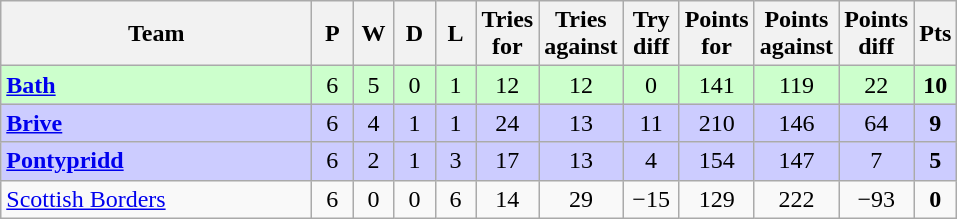<table class="wikitable" style="text-align: center;">
<tr>
<th width="200">Team</th>
<th width="20">P</th>
<th width="20">W</th>
<th width="20">D</th>
<th width="20">L</th>
<th width="20">Tries for</th>
<th width="20">Tries against</th>
<th width="30">Try diff</th>
<th width="20">Points for</th>
<th width="20">Points against</th>
<th width="25">Points diff</th>
<th width="20">Pts</th>
</tr>
<tr bgcolor="#ccffcc">
<td align="left">  <strong><a href='#'>Bath</a></strong></td>
<td>6</td>
<td>5</td>
<td>0</td>
<td>1</td>
<td>12</td>
<td>12</td>
<td>0</td>
<td>141</td>
<td>119</td>
<td>22</td>
<td><strong>10</strong></td>
</tr>
<tr bgcolor="#ccccff">
<td align="left"> <strong><a href='#'>Brive</a></strong></td>
<td>6</td>
<td>4</td>
<td>1</td>
<td>1</td>
<td>24</td>
<td>13</td>
<td>11</td>
<td>210</td>
<td>146</td>
<td>64</td>
<td><strong>9</strong></td>
</tr>
<tr bgcolor="#ccccff">
<td align="left"> <strong> <a href='#'>Pontypridd</a></strong></td>
<td>6</td>
<td>2</td>
<td>1</td>
<td>3</td>
<td>17</td>
<td>13</td>
<td>4</td>
<td>154</td>
<td>147</td>
<td>7</td>
<td><strong>5</strong></td>
</tr>
<tr>
<td align="left"> <a href='#'>Scottish Borders</a></td>
<td>6</td>
<td>0</td>
<td>0</td>
<td>6</td>
<td>14</td>
<td>29</td>
<td>−15</td>
<td>129</td>
<td>222</td>
<td>−93</td>
<td><strong>0</strong></td>
</tr>
</table>
